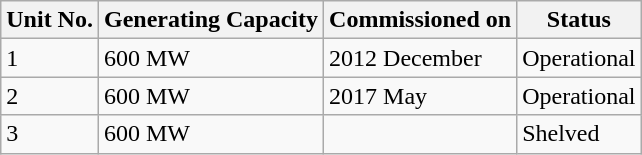<table class="sortable wikitable">
<tr>
<th>Unit No.</th>
<th>Generating Capacity</th>
<th>Commissioned on</th>
<th>Status</th>
</tr>
<tr>
<td>1</td>
<td>600 MW</td>
<td>2012 December</td>
<td>Operational</td>
</tr>
<tr>
<td>2</td>
<td>600 MW</td>
<td>2017 May</td>
<td>Operational</td>
</tr>
<tr>
<td>3</td>
<td>600 MW</td>
<td></td>
<td>Shelved</td>
</tr>
</table>
